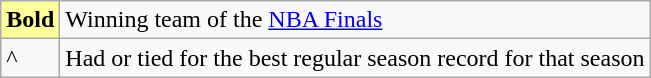<table class="wikitable">
<tr>
<td bgcolor=#FFFF99><strong>Bold</strong></td>
<td>Winning team of the <a href='#'>NBA Finals</a></td>
</tr>
<tr>
<td>^</td>
<td>Had or tied for the best regular season record for that season</td>
</tr>
</table>
